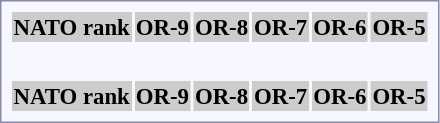<table style="border:1px solid #8888aa; background-color:#f7f8ff; padding:5px; font-size:95%; margin: 0px 12px 12px 0px;">
<tr style="background-color:#CCCCCC;">
<th>NATO rank</th>
<th colspan=2>OR-9</th>
<th>OR-8</th>
<th>OR-7</th>
<th>OR-6</th>
<th>OR-5</th>
</tr>
<tr style="text-align:center;">
<th rowspan=2></th>
<td></td>
<td></td>
<td></td>
<td></td>
<td></td>
<td></td>
</tr>
<tr style="text-align:center;">
<td></td>
<td></td>
<td></td>
<td></td>
<td></td>
<td></td>
</tr>
<tr style="text-align:center;">
<th rowspan=2></th>
<td></td>
<td></td>
<td></td>
<td></td>
<td></td>
<td></td>
</tr>
<tr style="text-align:center;">
<td></td>
<td></td>
<td></td>
<td></td>
<td></td>
<td></td>
</tr>
<tr style="text-align:center;">
<th rowspan=2></th>
<td></td>
<td></td>
<td></td>
<td></td>
<td></td>
<td></td>
</tr>
<tr style="text-align:center;">
<td></td>
<td></td>
<td></td>
<td></td>
<td></td>
<td></td>
</tr>
<tr style="background-color:#CCCCCC;">
<th>NATO rank</th>
<th colspan=2>OR-9</th>
<th>OR-8</th>
<th>OR-7</th>
<th>OR-6</th>
<th>OR-5</th>
</tr>
</table>
